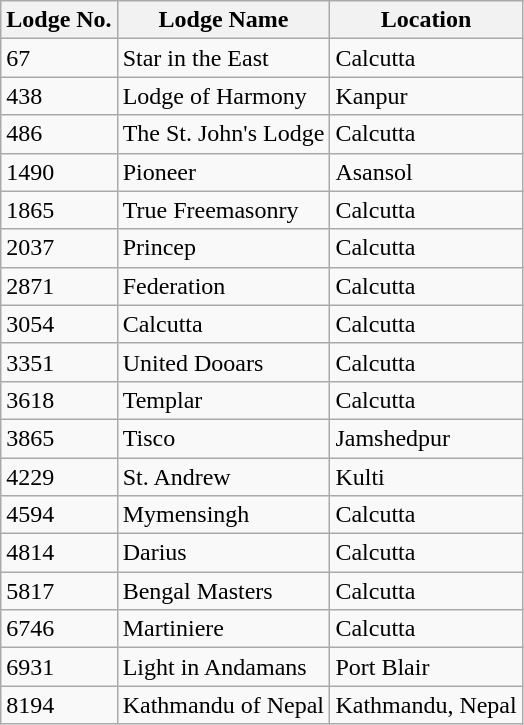<table class="wikitable">
<tr>
<th><strong>Lodge No.</strong></th>
<th><strong>Lodge Name</strong></th>
<th><strong>Location</strong></th>
</tr>
<tr>
<td>67</td>
<td>Star in the East</td>
<td>Calcutta</td>
</tr>
<tr>
<td>438</td>
<td>Lodge of Harmony</td>
<td>Kanpur</td>
</tr>
<tr>
<td>486</td>
<td>The St. John's Lodge</td>
<td>Calcutta</td>
</tr>
<tr>
<td>1490</td>
<td>Pioneer</td>
<td>Asansol</td>
</tr>
<tr>
<td>1865</td>
<td>True Freemasonry</td>
<td>Calcutta</td>
</tr>
<tr>
<td>2037</td>
<td>Princep</td>
<td>Calcutta</td>
</tr>
<tr>
<td>2871</td>
<td>Federation</td>
<td>Calcutta</td>
</tr>
<tr>
<td>3054</td>
<td>Calcutta</td>
<td>Calcutta</td>
</tr>
<tr>
<td>3351</td>
<td>United Dooars</td>
<td>Calcutta</td>
</tr>
<tr>
<td>3618</td>
<td>Templar</td>
<td>Calcutta</td>
</tr>
<tr>
<td>3865</td>
<td>Tisco</td>
<td>Jamshedpur</td>
</tr>
<tr>
<td>4229</td>
<td>St. Andrew</td>
<td>Kulti</td>
</tr>
<tr>
<td>4594</td>
<td>Mymensingh</td>
<td>Calcutta</td>
</tr>
<tr>
<td>4814</td>
<td>Darius</td>
<td>Calcutta</td>
</tr>
<tr>
<td>5817</td>
<td>Bengal Masters</td>
<td>Calcutta</td>
</tr>
<tr>
<td>6746</td>
<td>Martiniere</td>
<td>Calcutta</td>
</tr>
<tr>
<td>6931</td>
<td>Light in Andamans</td>
<td>Port Blair</td>
</tr>
<tr>
<td>8194</td>
<td>Kathmandu of Nepal</td>
<td>Kathmandu, Nepal</td>
</tr>
</table>
